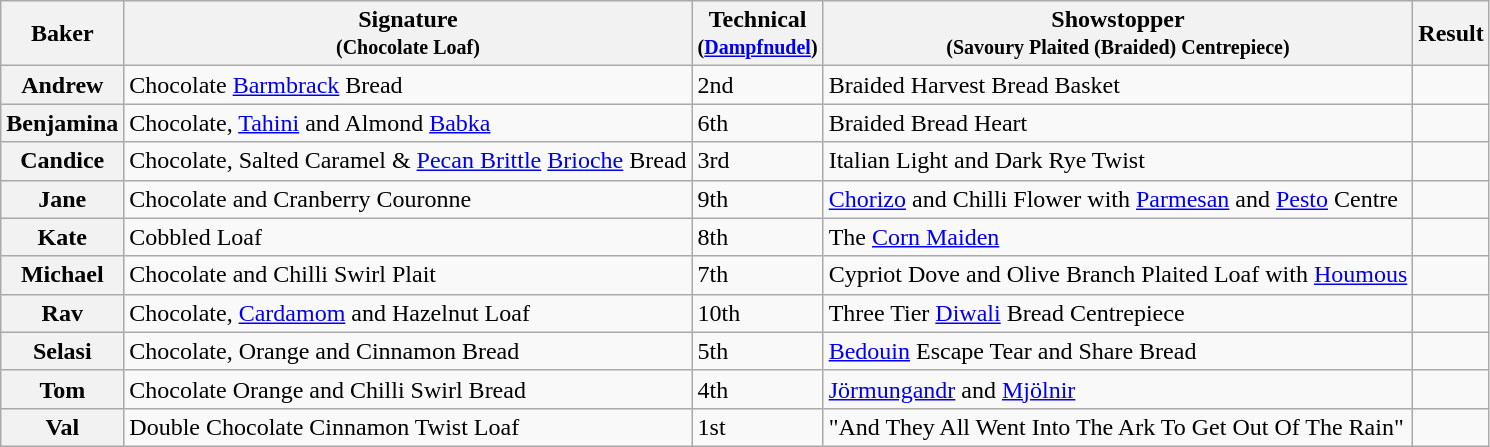<table class="wikitable sortable col3center sticky-header">
<tr>
<th scope="col">Baker</th>
<th scope="col" class="unsortable">Signature<br><small>(Chocolate Loaf)</small></th>
<th scope="col">Technical<br><small>(<a href='#'>Dampfnudel</a>)</small></th>
<th scope="col" class="unsortable">Showstopper<br><small>(Savoury Plaited (Braided) Centrepiece)</small></th>
<th scope="col">Result</th>
</tr>
<tr>
<th scope="row">Andrew</th>
<td>Chocolate <a href='#'>Barmbrack</a> Bread</td>
<td>2nd</td>
<td>Braided Harvest Bread Basket</td>
<td></td>
</tr>
<tr>
<th scope="row">Benjamina</th>
<td>Chocolate, <a href='#'>Tahini</a> and Almond <a href='#'>Babka</a></td>
<td>6th</td>
<td>Braided Bread Heart</td>
<td></td>
</tr>
<tr>
<th scope="row">Candice</th>
<td>Chocolate, Salted Caramel & <a href='#'>Pecan Brittle</a> <a href='#'>Brioche</a> Bread</td>
<td>3rd</td>
<td>Italian Light and Dark Rye Twist</td>
<td></td>
</tr>
<tr>
<th scope="row">Jane</th>
<td>Chocolate and Cranberry Couronne</td>
<td>9th</td>
<td><a href='#'>Chorizo</a> and Chilli Flower with <a href='#'>Parmesan</a> and <a href='#'>Pesto</a> Centre</td>
<td></td>
</tr>
<tr>
<th scope="row">Kate</th>
<td>Cobbled Loaf</td>
<td>8th</td>
<td>The <a href='#'>Corn Maiden</a></td>
<td></td>
</tr>
<tr>
<th scope="row">Michael</th>
<td>Chocolate and Chilli Swirl Plait</td>
<td>7th</td>
<td>Cypriot Dove and Olive Branch Plaited Loaf with <a href='#'>Houmous</a></td>
<td></td>
</tr>
<tr>
<th scope="row">Rav</th>
<td>Chocolate, <a href='#'>Cardamom</a> and Hazelnut Loaf</td>
<td>10th</td>
<td>Three Tier <a href='#'>Diwali</a> Bread Centrepiece</td>
<td></td>
</tr>
<tr>
<th scope="row">Selasi</th>
<td>Chocolate, Orange and Cinnamon Bread</td>
<td>5th</td>
<td><a href='#'>Bedouin</a> Escape Tear and Share Bread</td>
<td></td>
</tr>
<tr>
<th scope="row">Tom</th>
<td>Chocolate Orange and Chilli Swirl Bread</td>
<td>4th</td>
<td><a href='#'>Jörmungandr</a> and <a href='#'>Mjölnir</a></td>
<td></td>
</tr>
<tr>
<th scope="row">Val</th>
<td>Double Chocolate Cinnamon Twist Loaf</td>
<td>1st</td>
<td>"And They All Went Into The Ark To Get Out Of The Rain"</td>
<td></td>
</tr>
</table>
